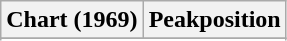<table class="wikitable">
<tr>
<th>Chart (1969)</th>
<th>Peakposition</th>
</tr>
<tr>
</tr>
<tr>
</tr>
<tr>
</tr>
</table>
